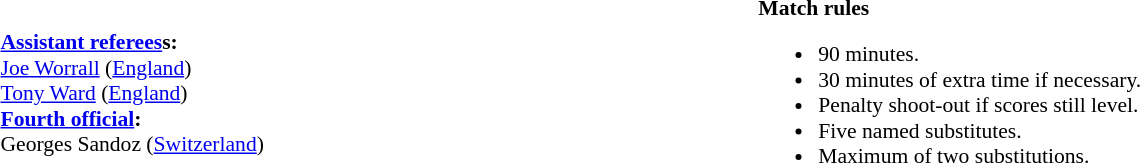<table style="width:100%; font-size:90%;">
<tr>
<td><br><strong><a href='#'>Assistant referees</a>s:</strong>
<br> <a href='#'>Joe Worrall</a> (<a href='#'>England</a>)
<br> <a href='#'>Tony Ward</a> (<a href='#'>England</a>)
<br><strong><a href='#'>Fourth official</a>:</strong>
<br> Georges Sandoz (<a href='#'>Switzerland</a>)</td>
<td style="width:60%; vertical-align:top;"><br><strong>Match rules</strong><ul><li>90 minutes.</li><li>30 minutes of extra time if necessary.</li><li>Penalty shoot-out if scores still level.</li><li>Five named substitutes.</li><li>Maximum of two substitutions.</li></ul></td>
</tr>
</table>
